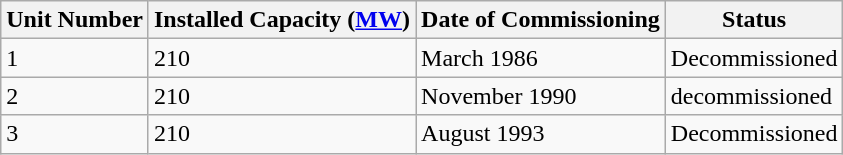<table class="sortable wikitable">
<tr>
<th>Unit Number</th>
<th>Installed Capacity (<a href='#'>MW</a>)</th>
<th>Date of Commissioning</th>
<th>Status</th>
</tr>
<tr>
<td>1</td>
<td>210</td>
<td>March 1986</td>
<td>Decommissioned</td>
</tr>
<tr>
<td>2</td>
<td>210</td>
<td>November 1990</td>
<td>decommissioned</td>
</tr>
<tr>
<td>3</td>
<td>210</td>
<td>August 1993</td>
<td>Decommissioned</td>
</tr>
</table>
